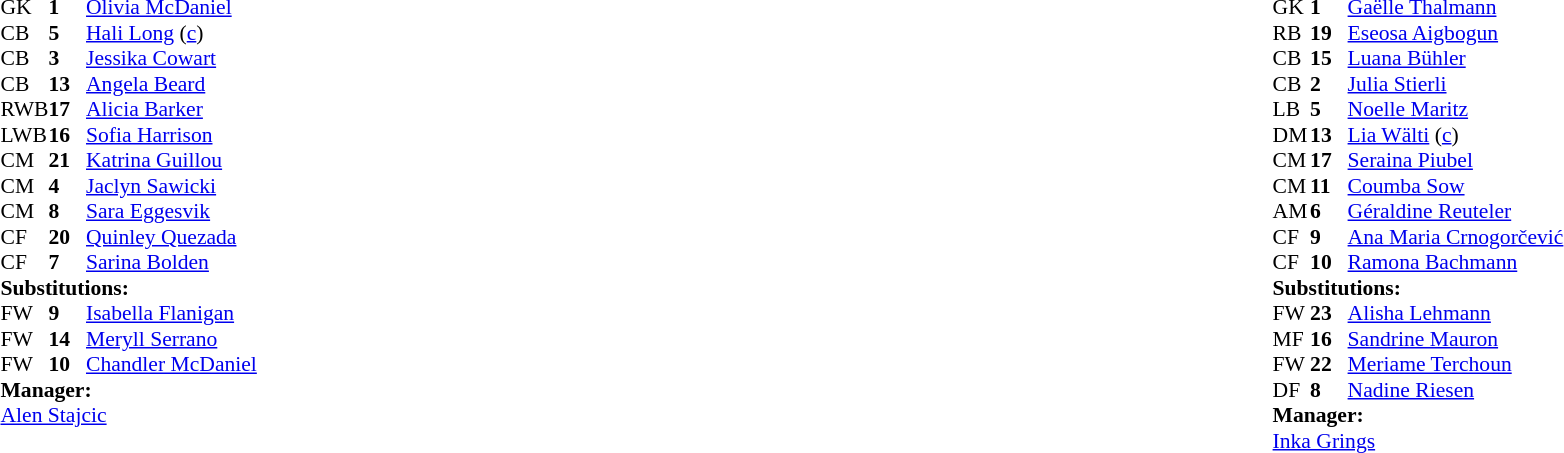<table width="100%">
<tr>
<td valign="top" width="40%"><br><table style="font-size:90%" cellspacing="0" cellpadding="0">
<tr>
<th width=25></th>
<th width=25></th>
</tr>
<tr>
<td>GK</td>
<td><strong>1</strong></td>
<td><a href='#'>Olivia McDaniel</a></td>
</tr>
<tr>
<td>CB</td>
<td><strong>5</strong></td>
<td><a href='#'>Hali Long</a> (<a href='#'>c</a>)</td>
</tr>
<tr>
<td>CB</td>
<td><strong>3</strong></td>
<td><a href='#'>Jessika Cowart</a></td>
</tr>
<tr>
<td>CB</td>
<td><strong>13</strong></td>
<td><a href='#'>Angela Beard</a></td>
</tr>
<tr>
<td>RWB</td>
<td><strong>17</strong></td>
<td><a href='#'>Alicia Barker</a></td>
</tr>
<tr>
<td>LWB</td>
<td><strong>16</strong></td>
<td><a href='#'>Sofia Harrison</a></td>
<td></td>
</tr>
<tr>
<td>CM</td>
<td><strong>21</strong></td>
<td><a href='#'>Katrina Guillou</a></td>
</tr>
<tr>
<td>CM</td>
<td><strong>4</strong></td>
<td><a href='#'>Jaclyn Sawicki</a></td>
</tr>
<tr>
<td>CM</td>
<td><strong>8</strong></td>
<td><a href='#'>Sara Eggesvik</a></td>
<td></td>
<td></td>
</tr>
<tr>
<td>CF</td>
<td><strong>20</strong></td>
<td><a href='#'>Quinley Quezada</a></td>
<td></td>
<td></td>
</tr>
<tr>
<td>CF</td>
<td><strong>7</strong></td>
<td><a href='#'>Sarina Bolden</a></td>
<td></td>
<td></td>
</tr>
<tr>
<td colspan=3><strong>Substitutions:</strong></td>
</tr>
<tr>
<td>FW</td>
<td><strong>9</strong></td>
<td><a href='#'>Isabella Flanigan</a></td>
<td></td>
<td></td>
</tr>
<tr>
<td>FW</td>
<td><strong>14</strong></td>
<td><a href='#'>Meryll Serrano</a></td>
<td></td>
<td></td>
</tr>
<tr>
<td>FW</td>
<td><strong>10</strong></td>
<td><a href='#'>Chandler McDaniel</a></td>
<td></td>
<td></td>
</tr>
<tr>
<td colspan=3><strong>Manager:</strong></td>
</tr>
<tr>
<td colspan=3> <a href='#'>Alen Stajcic</a></td>
</tr>
</table>
</td>
<td valign="top"></td>
<td valign="top" width="50%"><br><table style="font-size:90%; margin:auto" cellspacing="0" cellpadding="0">
<tr>
<th width=25></th>
<th width=25></th>
</tr>
<tr>
<td>GK</td>
<td><strong>1</strong></td>
<td><a href='#'>Gaëlle Thalmann</a></td>
</tr>
<tr>
<td>RB</td>
<td><strong>19</strong></td>
<td><a href='#'>Eseosa Aigbogun</a></td>
</tr>
<tr>
<td>CB</td>
<td><strong>15</strong></td>
<td><a href='#'>Luana Bühler</a></td>
</tr>
<tr>
<td>CB</td>
<td><strong>2</strong></td>
<td><a href='#'>Julia Stierli</a></td>
</tr>
<tr>
<td>LB</td>
<td><strong>5</strong></td>
<td><a href='#'>Noelle Maritz</a></td>
<td></td>
</tr>
<tr>
<td>DM</td>
<td><strong>13</strong></td>
<td><a href='#'>Lia Wälti</a> (<a href='#'>c</a>)</td>
<td></td>
<td></td>
</tr>
<tr>
<td>CM</td>
<td><strong>17</strong></td>
<td><a href='#'>Seraina Piubel</a></td>
<td></td>
<td></td>
</tr>
<tr>
<td>CM</td>
<td><strong>11</strong></td>
<td><a href='#'>Coumba Sow</a></td>
</tr>
<tr>
<td>AM</td>
<td><strong>6</strong></td>
<td><a href='#'>Géraldine Reuteler</a></td>
<td></td>
<td></td>
</tr>
<tr>
<td>CF</td>
<td><strong>9</strong></td>
<td><a href='#'>Ana Maria Crnogorčević</a></td>
</tr>
<tr>
<td>CF</td>
<td><strong>10</strong></td>
<td><a href='#'>Ramona Bachmann</a></td>
<td></td>
<td></td>
</tr>
<tr>
<td colspan=3><strong>Substitutions:</strong></td>
</tr>
<tr>
<td>FW</td>
<td><strong>23</strong></td>
<td><a href='#'>Alisha Lehmann</a></td>
<td></td>
<td></td>
</tr>
<tr>
<td>MF</td>
<td><strong>16</strong></td>
<td><a href='#'>Sandrine Mauron</a></td>
<td></td>
<td></td>
</tr>
<tr>
<td>FW</td>
<td><strong>22</strong></td>
<td><a href='#'>Meriame Terchoun</a></td>
<td></td>
<td></td>
</tr>
<tr>
<td>DF</td>
<td><strong>8</strong></td>
<td><a href='#'>Nadine Riesen</a></td>
<td></td>
<td></td>
</tr>
<tr>
<td colspan=3><strong>Manager:</strong></td>
</tr>
<tr>
<td colspan=3> <a href='#'>Inka Grings</a></td>
</tr>
</table>
</td>
</tr>
</table>
